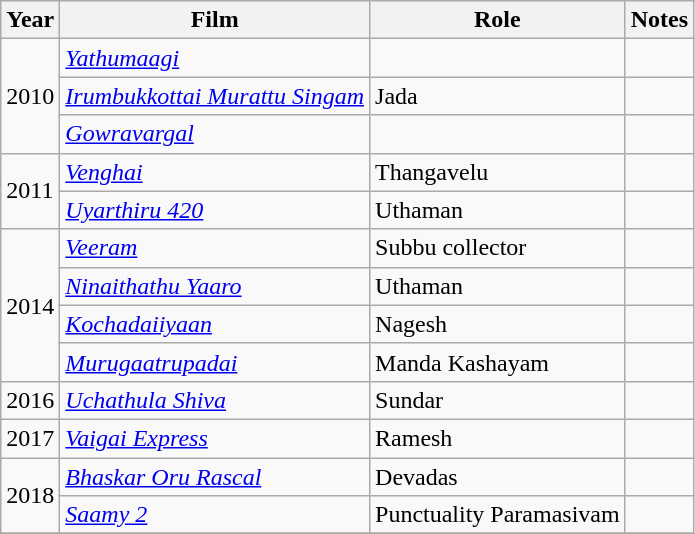<table class="wikitable sortable">
<tr>
<th>Year</th>
<th>Film</th>
<th>Role</th>
<th>Notes</th>
</tr>
<tr>
<td rowspan="3">2010</td>
<td><em><a href='#'>Yathumaagi</a></em></td>
<td></td>
<td></td>
</tr>
<tr>
<td><em><a href='#'>Irumbukkottai Murattu Singam</a></em></td>
<td>Jada</td>
</tr>
<tr>
<td><em><a href='#'>Gowravargal</a></em></td>
<td></td>
<td></td>
</tr>
<tr>
<td rowspan="2">2011</td>
<td><em><a href='#'>Venghai</a></em></td>
<td>Thangavelu</td>
<td></td>
</tr>
<tr>
<td><em><a href='#'>Uyarthiru 420</a></em></td>
<td>Uthaman</td>
<td></td>
</tr>
<tr>
<td rowspan="4">2014</td>
<td><em><a href='#'>Veeram</a></em></td>
<td>Subbu collector</td>
<td></td>
</tr>
<tr>
<td><em><a href='#'>Ninaithathu Yaaro</a></em></td>
<td>Uthaman</td>
<td></td>
</tr>
<tr>
<td><em><a href='#'>Kochadaiiyaan</a></em></td>
<td>Nagesh</td>
<td></td>
</tr>
<tr>
<td><em><a href='#'>Murugaatrupadai</a></em></td>
<td>Manda Kashayam</td>
<td></td>
</tr>
<tr>
<td>2016</td>
<td><em><a href='#'>Uchathula Shiva</a></em></td>
<td>Sundar</td>
<td></td>
</tr>
<tr>
<td>2017</td>
<td><em><a href='#'>Vaigai Express</a></em></td>
<td>Ramesh</td>
<td></td>
</tr>
<tr>
<td rowspan="2">2018</td>
<td><em><a href='#'>Bhaskar Oru Rascal</a></em></td>
<td>Devadas</td>
<td></td>
</tr>
<tr>
<td><em><a href='#'>Saamy 2</a></em></td>
<td>Punctuality Paramasivam</td>
<td></td>
</tr>
<tr>
</tr>
</table>
